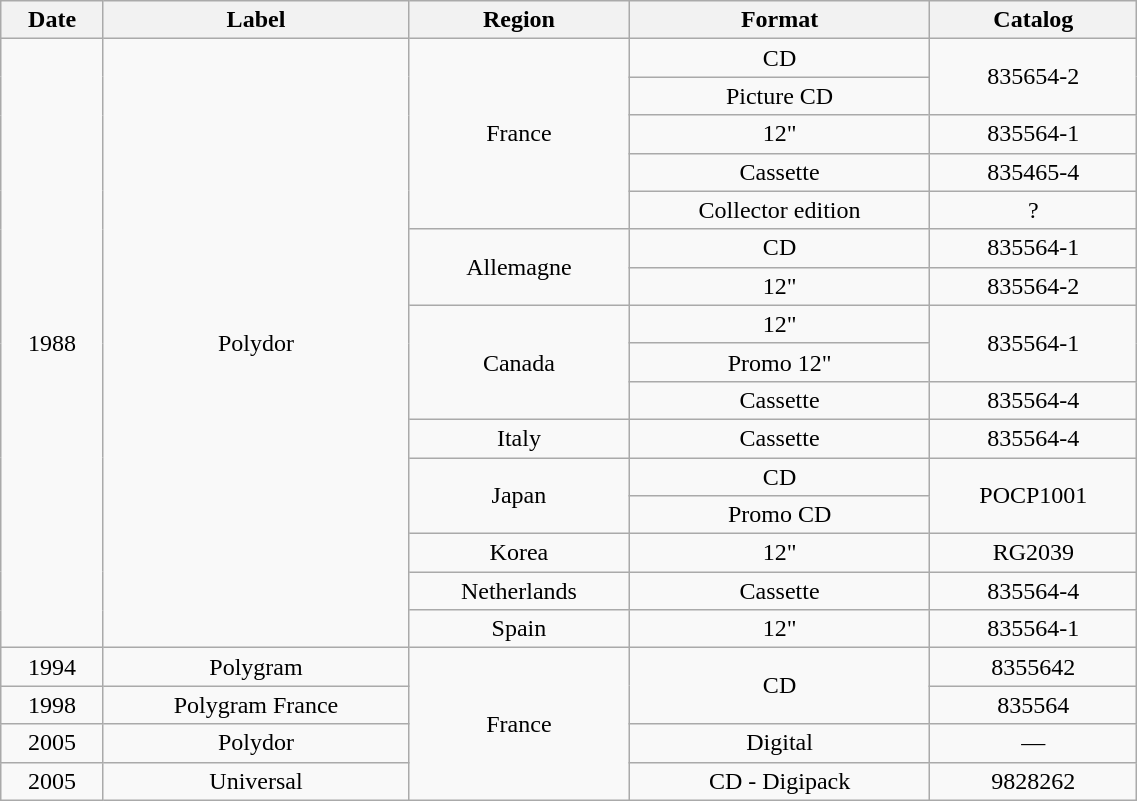<table class="wikitable" style="width:60%;">
<tr>
<th>Date</th>
<th>Label</th>
<th>Region</th>
<th>Format</th>
<th>Catalog</th>
</tr>
<tr>
<td rowspan="16" style="text-align:center;">1988</td>
<td rowspan="16" style="text-align:center;">Polydor</td>
<td rowspan="5" style="text-align:center;">France</td>
<td align=center>CD</td>
<td rowspan="2" style="text-align:center;">835654-2</td>
</tr>
<tr>
<td align=center>Picture CD</td>
</tr>
<tr>
<td align=center>12"</td>
<td align=center>835564-1</td>
</tr>
<tr>
<td align=center>Cassette</td>
<td align=center>835465-4</td>
</tr>
<tr>
<td align=center>Collector edition</td>
<td align=center>?</td>
</tr>
<tr>
<td rowspan="2" style="text-align:center;">Allemagne</td>
<td align=center>CD</td>
<td align=center>835564-1</td>
</tr>
<tr>
<td align=center>12"</td>
<td align=center>835564-2</td>
</tr>
<tr>
<td rowspan="3" style="text-align:center;">Canada</td>
<td align=center>12"</td>
<td rowspan="2" style="text-align:center;">835564-1</td>
</tr>
<tr>
<td align=center>Promo 12"</td>
</tr>
<tr>
<td align=center>Cassette</td>
<td align=center>835564-4</td>
</tr>
<tr>
<td align=center>Italy</td>
<td align=center>Cassette</td>
<td align=center>835564-4</td>
</tr>
<tr>
<td rowspan="2" style="text-align:center;">Japan</td>
<td align=center>CD</td>
<td rowspan="2" style="text-align:center;">POCP1001</td>
</tr>
<tr>
<td align=center>Promo CD</td>
</tr>
<tr>
<td align=center>Korea</td>
<td align=center>12"</td>
<td align=center>RG2039</td>
</tr>
<tr>
<td align=center>Netherlands</td>
<td align=center>Cassette</td>
<td align=center>835564-4</td>
</tr>
<tr>
<td align=center>Spain</td>
<td align=center>12"</td>
<td align=center>835564-1</td>
</tr>
<tr style="text-align:center;">
<td>1994</td>
<td>Polygram</td>
<td rowspan="4">France</td>
<td rowspan="2">CD</td>
<td>8355642</td>
</tr>
<tr style="text-align:center;">
<td>1998</td>
<td>Polygram France</td>
<td>835564</td>
</tr>
<tr style="text-align:center;">
<td>2005</td>
<td>Polydor</td>
<td>Digital</td>
<td>—</td>
</tr>
<tr style="text-align:center;">
<td>2005</td>
<td>Universal</td>
<td>CD - Digipack</td>
<td>9828262</td>
</tr>
</table>
